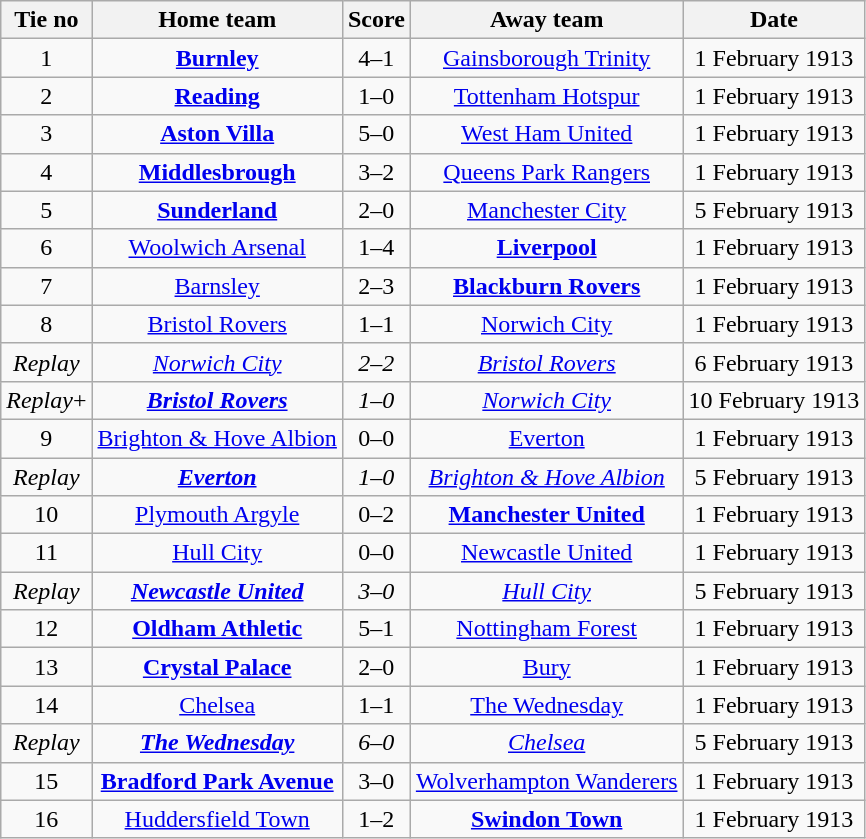<table class="wikitable" style="text-align: center">
<tr>
<th>Tie no</th>
<th>Home team</th>
<th>Score</th>
<th>Away team</th>
<th>Date</th>
</tr>
<tr>
<td>1</td>
<td><strong><a href='#'>Burnley</a></strong></td>
<td>4–1</td>
<td><a href='#'>Gainsborough Trinity</a></td>
<td>1 February 1913</td>
</tr>
<tr>
<td>2</td>
<td><strong><a href='#'>Reading</a></strong></td>
<td>1–0</td>
<td><a href='#'>Tottenham Hotspur</a></td>
<td>1 February 1913</td>
</tr>
<tr>
<td>3</td>
<td><strong><a href='#'>Aston Villa</a></strong></td>
<td>5–0</td>
<td><a href='#'>West Ham United</a></td>
<td>1 February 1913</td>
</tr>
<tr>
<td>4</td>
<td><strong><a href='#'>Middlesbrough</a></strong></td>
<td>3–2</td>
<td><a href='#'>Queens Park Rangers</a></td>
<td>1 February 1913</td>
</tr>
<tr>
<td>5</td>
<td><strong><a href='#'>Sunderland</a></strong></td>
<td>2–0</td>
<td><a href='#'>Manchester City</a></td>
<td>5 February 1913</td>
</tr>
<tr>
<td>6</td>
<td><a href='#'>Woolwich Arsenal</a></td>
<td>1–4</td>
<td><strong><a href='#'>Liverpool</a></strong></td>
<td>1 February 1913</td>
</tr>
<tr>
<td>7</td>
<td><a href='#'>Barnsley</a></td>
<td>2–3</td>
<td><strong><a href='#'>Blackburn Rovers</a></strong></td>
<td>1 February 1913</td>
</tr>
<tr>
<td>8</td>
<td><a href='#'>Bristol Rovers</a></td>
<td>1–1</td>
<td><a href='#'>Norwich City</a></td>
<td>1 February 1913</td>
</tr>
<tr>
<td><em>Replay</em></td>
<td><em><a href='#'>Norwich City</a></em></td>
<td><em>2–2</em></td>
<td><em><a href='#'>Bristol Rovers</a></em></td>
<td>6 February 1913</td>
</tr>
<tr>
<td><em>Replay</em>+</td>
<td><strong><em><a href='#'>Bristol Rovers</a></em></strong></td>
<td><em>1–0</em></td>
<td><em><a href='#'>Norwich City</a></em></td>
<td>10 February 1913</td>
</tr>
<tr>
<td>9</td>
<td><a href='#'>Brighton & Hove Albion</a></td>
<td>0–0</td>
<td><a href='#'>Everton</a></td>
<td>1 February 1913</td>
</tr>
<tr>
<td><em>Replay</em></td>
<td><strong><em><a href='#'>Everton</a></em></strong></td>
<td><em>1–0</em></td>
<td><em><a href='#'>Brighton & Hove Albion</a></em></td>
<td>5 February 1913</td>
</tr>
<tr>
<td>10</td>
<td><a href='#'>Plymouth Argyle</a></td>
<td>0–2</td>
<td><strong><a href='#'>Manchester United</a></strong></td>
<td>1 February 1913</td>
</tr>
<tr>
<td>11</td>
<td><a href='#'>Hull City</a></td>
<td>0–0</td>
<td><a href='#'>Newcastle United</a></td>
<td>1 February 1913</td>
</tr>
<tr>
<td><em>Replay</em></td>
<td><strong><em><a href='#'>Newcastle United</a></em></strong></td>
<td><em>3–0</em></td>
<td><em><a href='#'>Hull City</a></em></td>
<td>5 February 1913</td>
</tr>
<tr>
<td>12</td>
<td><strong><a href='#'>Oldham Athletic</a></strong></td>
<td>5–1</td>
<td><a href='#'>Nottingham Forest</a></td>
<td>1 February 1913</td>
</tr>
<tr>
<td>13</td>
<td><strong><a href='#'>Crystal Palace</a></strong></td>
<td>2–0</td>
<td><a href='#'>Bury</a></td>
<td>1 February 1913</td>
</tr>
<tr>
<td>14</td>
<td><a href='#'>Chelsea</a></td>
<td>1–1</td>
<td><a href='#'>The Wednesday</a></td>
<td>1 February 1913</td>
</tr>
<tr>
<td><em>Replay</em></td>
<td><strong><em><a href='#'>The Wednesday</a></em></strong></td>
<td><em>6–0</em></td>
<td><em><a href='#'>Chelsea</a></em></td>
<td>5 February 1913</td>
</tr>
<tr>
<td>15</td>
<td><strong><a href='#'>Bradford Park Avenue</a></strong></td>
<td>3–0</td>
<td><a href='#'>Wolverhampton Wanderers</a></td>
<td>1 February 1913</td>
</tr>
<tr>
<td>16</td>
<td><a href='#'>Huddersfield Town</a></td>
<td>1–2</td>
<td><strong><a href='#'>Swindon Town</a></strong></td>
<td>1 February 1913</td>
</tr>
</table>
